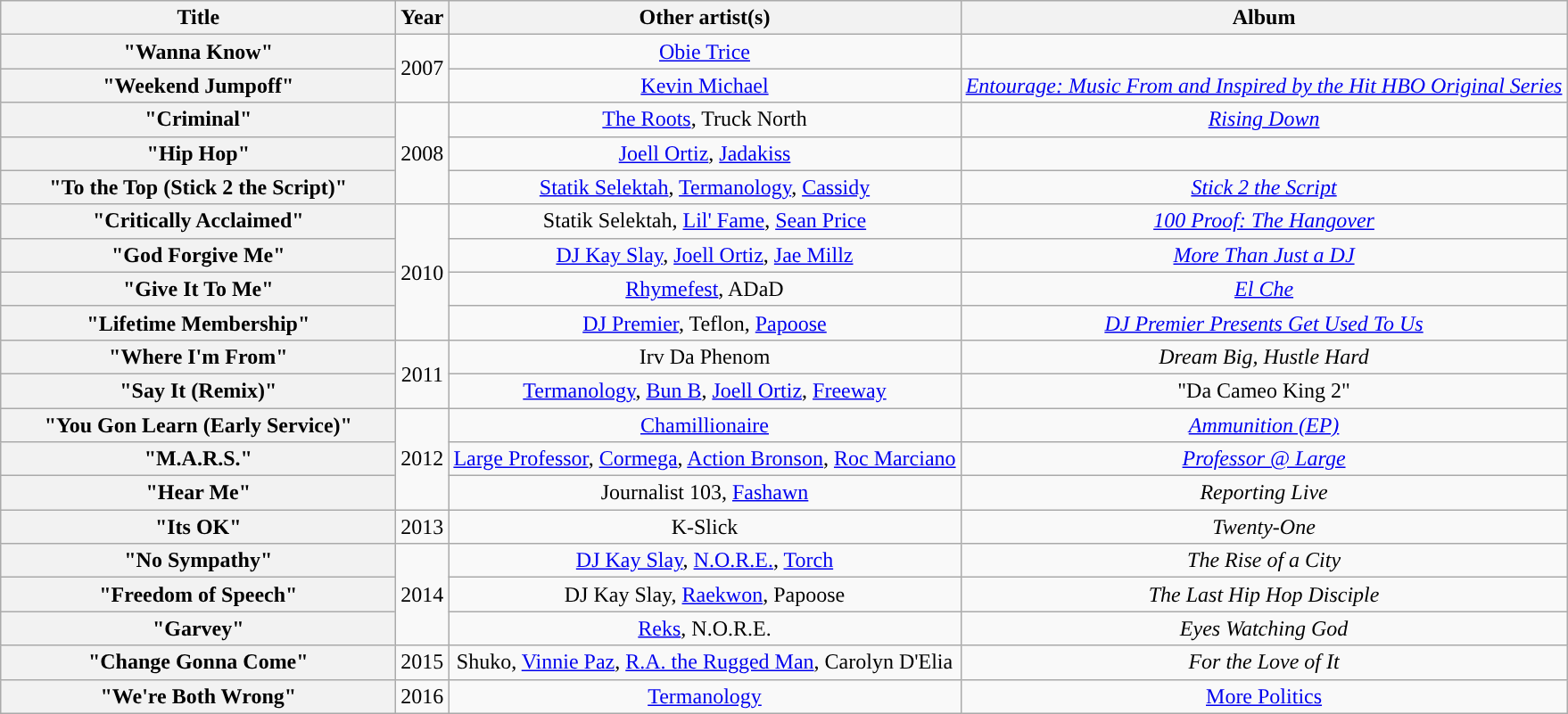<table class="wikitable plainrowheaders" style="text-align:center;">
<tr>
<th scope="col" style="width:18em;">Title</th>
<th scope="col">Year</th>
<th scope="col">Other artist(s)</th>
<th scope="col">Album</th>
</tr>
<tr>
<th scope="row">"Wanna Know"</th>
<td rowspan="2">2007</td>
<td><a href='#'>Obie Trice</a></td>
<td></td>
</tr>
<tr>
<th scope="row">"Weekend Jumpoff"</th>
<td><a href='#'>Kevin Michael</a></td>
<td><em><a href='#'>Entourage: Music From and Inspired by the Hit HBO Original Series</a></em></td>
</tr>
<tr>
<th scope="row">"Criminal"</th>
<td rowspan="3">2008</td>
<td><a href='#'>The Roots</a>, Truck North</td>
<td><em><a href='#'>Rising Down</a></em></td>
</tr>
<tr>
<th scope="row">"Hip Hop"</th>
<td><a href='#'>Joell Ortiz</a>, <a href='#'>Jadakiss</a></td>
<td></td>
</tr>
<tr>
<th scope="row">"To the Top (Stick 2 the Script)"</th>
<td><a href='#'>Statik Selektah</a>, <a href='#'>Termanology</a>, <a href='#'>Cassidy</a></td>
<td><em><a href='#'>Stick 2 the Script</a></em></td>
</tr>
<tr>
<th scope="row">"Critically Acclaimed"</th>
<td rowspan="4">2010</td>
<td>Statik Selektah, <a href='#'>Lil' Fame</a>, <a href='#'>Sean Price</a></td>
<td><em><a href='#'>100 Proof: The Hangover</a></em></td>
</tr>
<tr>
<th scope="row">"God Forgive Me"</th>
<td><a href='#'>DJ Kay Slay</a>, <a href='#'>Joell Ortiz</a>, <a href='#'>Jae Millz</a></td>
<td><em><a href='#'>More Than Just a DJ</a></em></td>
</tr>
<tr>
<th scope="row">"Give It To Me"</th>
<td><a href='#'>Rhymefest</a>, ADaD</td>
<td><em><a href='#'>El Che</a></em></td>
</tr>
<tr>
<th scope="row">"Lifetime Membership"</th>
<td><a href='#'>DJ Premier</a>, Teflon, <a href='#'>Papoose</a></td>
<td><em><a href='#'>DJ Premier Presents Get Used To Us</a></em></td>
</tr>
<tr>
<th scope="row">"Where I'm From"</th>
<td rowspan="2">2011</td>
<td>Irv Da Phenom</td>
<td><em>Dream Big, Hustle Hard</em></td>
</tr>
<tr>
<th scope="row">"Say It (Remix)"</th>
<td><a href='#'>Termanology</a>, <a href='#'>Bun B</a>, <a href='#'>Joell Ortiz</a>, <a href='#'>Freeway</a></td>
<td>"Da Cameo King 2"</td>
</tr>
<tr>
<th scope="row">"You Gon Learn (Early Service)"</th>
<td rowspan="3">2012</td>
<td><a href='#'>Chamillionaire</a></td>
<td><em><a href='#'>Ammunition (EP)</a></em></td>
</tr>
<tr>
<th scope="row">"M.A.R.S."</th>
<td><a href='#'>Large Professor</a>, <a href='#'>Cormega</a>, <a href='#'>Action Bronson</a>, <a href='#'>Roc Marciano</a></td>
<td><em><a href='#'>Professor @ Large</a></em></td>
</tr>
<tr>
<th scope="row">"Hear Me"</th>
<td>Journalist 103, <a href='#'>Fashawn</a></td>
<td><em>Reporting Live</em></td>
</tr>
<tr>
<th scope="row">"Its OK"</th>
<td>2013</td>
<td>K-Slick</td>
<td><em>Twenty-One</em></td>
</tr>
<tr>
<th scope="row">"No Sympathy"</th>
<td rowspan=3>2014</td>
<td><a href='#'>DJ Kay Slay</a>, <a href='#'>N.O.R.E.</a>, <a href='#'>Torch</a></td>
<td><em>The Rise of a City</em></td>
</tr>
<tr>
<th scope="row">"Freedom of Speech" </th>
<td>DJ Kay Slay, <a href='#'>Raekwon</a>, Papoose</td>
<td><em>The Last Hip Hop Disciple</em></td>
</tr>
<tr>
<th scope="row">"Garvey"</th>
<td><a href='#'>Reks</a>, N.O.R.E.</td>
<td><em>Eyes Watching God</em></td>
</tr>
<tr>
<th scope="row">"Change Gonna Come" </th>
<td>2015</td>
<td>Shuko, <a href='#'>Vinnie Paz</a>, <a href='#'>R.A. the Rugged Man</a>, Carolyn D'Elia</td>
<td><em>For the Love of It</em></td>
</tr>
<tr>
<th scope="row">"We're Both Wrong"</th>
<td>2016</td>
<td><a href='#'>Termanology</a></td>
<td><a href='#'>More Politics</a></td>
</tr>
</table>
